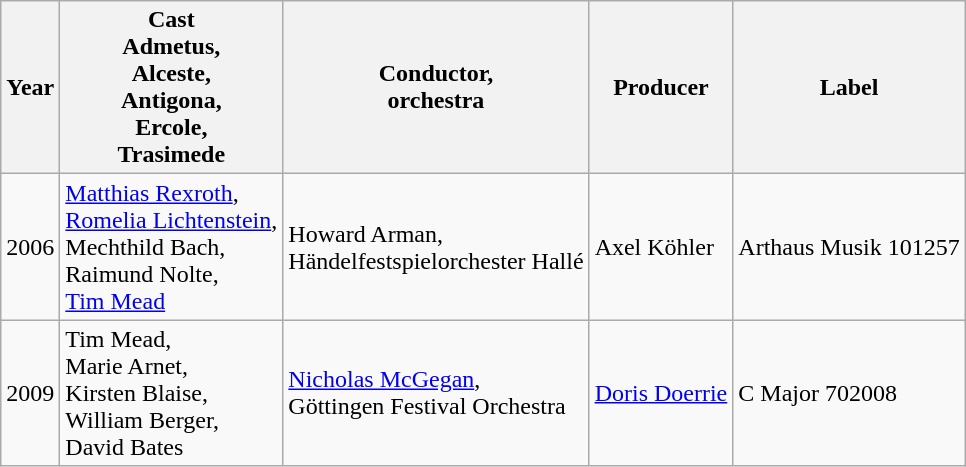<table class="wikitable">
<tr>
<th>Year</th>
<th>Cast<br>Admetus,<br>Alceste,<br>Antigona,<br>Ercole,<br> Trasimede</th>
<th>Conductor,<br>orchestra<br></th>
<th>Producer</th>
<th>Label</th>
</tr>
<tr>
<td>2006</td>
<td><a href='#'>Matthias Rexroth</a>,<br><a href='#'>Romelia Lichtenstein</a>,<br>Mechthild Bach,<br>Raimund Nolte,<br><a href='#'>Tim Mead</a></td>
<td>Howard Arman,<br>Händelfestspielorchester Hallé</td>
<td>Axel Köhler</td>
<td>Arthaus Musik 101257</td>
</tr>
<tr>
<td>2009</td>
<td>Tim Mead,<br>Marie Arnet,<br>Kirsten Blaise,<br>William Berger,<br>David Bates</td>
<td><a href='#'>Nicholas McGegan</a>,<br>Göttingen Festival Orchestra</td>
<td><a href='#'>Doris Doerrie</a></td>
<td>C Major 702008</td>
</tr>
</table>
